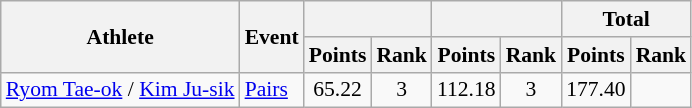<table class="wikitable" style="font-size:90%">
<tr>
<th rowspan="2">Athlete</th>
<th rowspan="2">Event</th>
<th colspan="2"></th>
<th colspan="2"></th>
<th colspan="2">Total</th>
</tr>
<tr>
<th>Points</th>
<th>Rank</th>
<th>Points</th>
<th>Rank</th>
<th>Points</th>
<th>Rank</th>
</tr>
<tr align="center">
<td align="left"><a href='#'>Ryom Tae-ok</a> / <a href='#'>Kim Ju-sik</a></td>
<td rowspan="2" align="left"><a href='#'>Pairs</a></td>
<td>65.22</td>
<td>3</td>
<td>112.18</td>
<td>3</td>
<td>177.40</td>
<td></td>
</tr>
</table>
